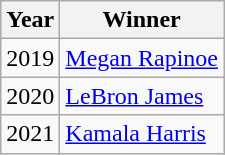<table class="wikitable">
<tr>
<th>Year</th>
<th>Winner</th>
</tr>
<tr>
<td>2019</td>
<td><a href='#'>Megan Rapinoe</a></td>
</tr>
<tr>
<td>2020</td>
<td><a href='#'>LeBron James</a></td>
</tr>
<tr>
<td>2021</td>
<td><a href='#'>Kamala Harris</a></td>
</tr>
</table>
